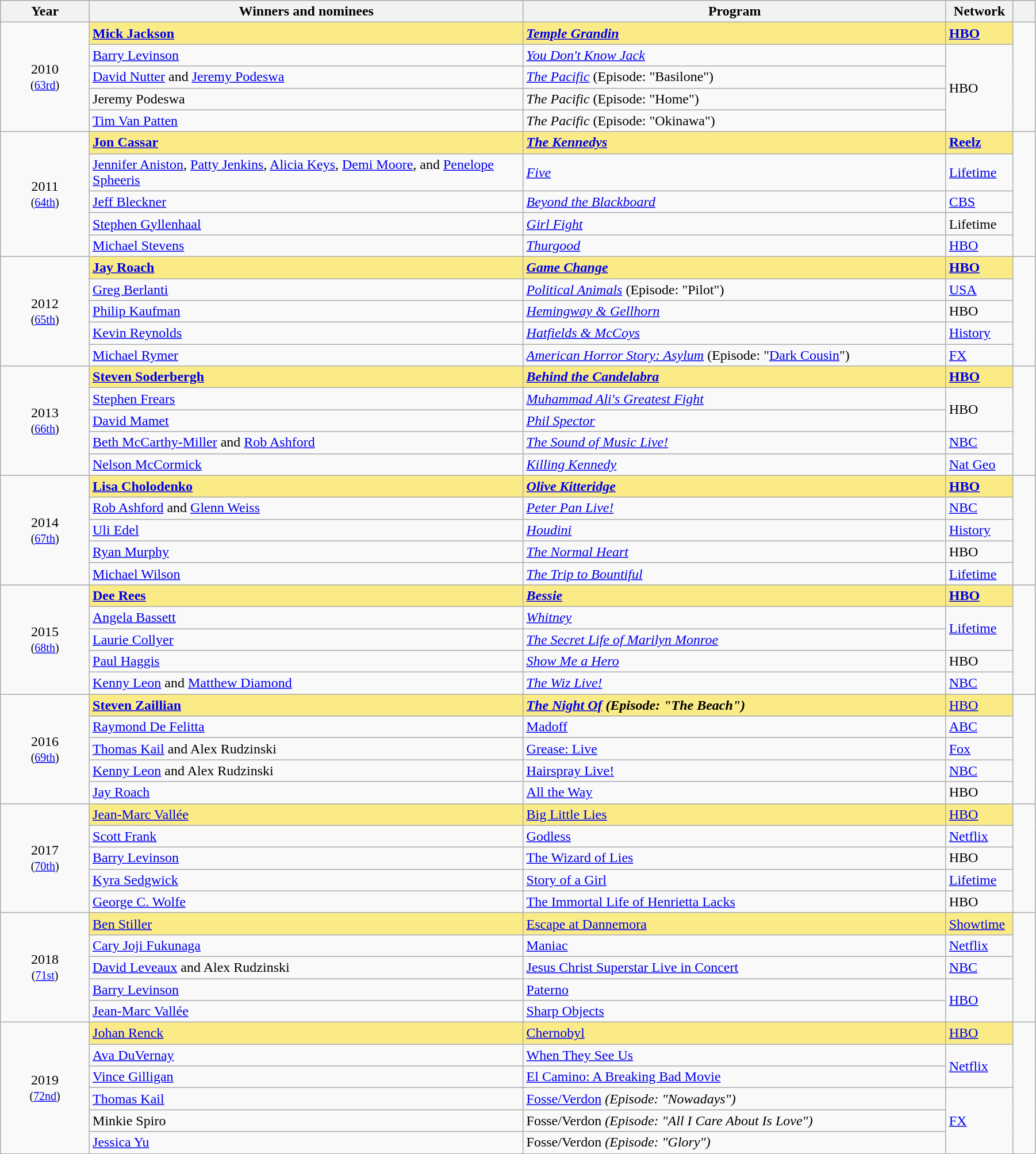<table class="wikitable" width="95%" cellpadding="5">
<tr>
<th width="8%">Year</th>
<th width="39%">Winners and nominees</th>
<th width="38%">Program</th>
<th width="6%">Network</th>
<th width="2%"></th>
</tr>
<tr>
<td rowspan="5" style="text-align:center;">2010<br><small>(<a href='#'>63rd</a>)</small></td>
<td style="background:#FAEB86;"><strong><a href='#'>Mick Jackson</a></strong></td>
<td style="background:#FAEB86;"><strong><em><a href='#'>Temple Grandin</a></em></strong></td>
<td style="background:#FAEB86;"><strong><a href='#'>HBO</a></strong></td>
<td rowspan="5" style="text-align:center;"></td>
</tr>
<tr>
<td><a href='#'>Barry Levinson</a></td>
<td><em><a href='#'>You Don't Know Jack</a></em></td>
<td rowspan="4">HBO</td>
</tr>
<tr>
<td><a href='#'>David Nutter</a> and <a href='#'>Jeremy Podeswa</a></td>
<td><em><a href='#'>The Pacific</a></em> (Episode: "Basilone")</td>
</tr>
<tr>
<td>Jeremy Podeswa</td>
<td><em>The Pacific</em> (Episode: "Home")</td>
</tr>
<tr>
<td><a href='#'>Tim Van Patten</a></td>
<td><em>The Pacific</em> (Episode: "Okinawa")</td>
</tr>
<tr>
<td rowspan="5" style="text-align:center;">2011<br><small>(<a href='#'>64th</a>)</small></td>
<td style="background:#FAEB86;"><strong><a href='#'>Jon Cassar</a></strong></td>
<td style="background:#FAEB86;"><strong><em><a href='#'>The Kennedys</a></em></strong></td>
<td style="background:#FAEB86;"><strong><a href='#'>Reelz</a></strong></td>
<td rowspan="5" style="text-align:center;"></td>
</tr>
<tr>
<td><a href='#'>Jennifer Aniston</a>, <a href='#'>Patty Jenkins</a>, <a href='#'>Alicia Keys</a>, <a href='#'>Demi Moore</a>, and <a href='#'>Penelope Spheeris</a></td>
<td><em><a href='#'>Five</a></em></td>
<td><a href='#'>Lifetime</a></td>
</tr>
<tr>
<td><a href='#'>Jeff Bleckner</a></td>
<td><em><a href='#'>Beyond the Blackboard</a></em></td>
<td><a href='#'>CBS</a></td>
</tr>
<tr>
<td><a href='#'>Stephen Gyllenhaal</a></td>
<td><em><a href='#'>Girl Fight</a></em></td>
<td>Lifetime</td>
</tr>
<tr>
<td><a href='#'>Michael Stevens</a></td>
<td><em><a href='#'>Thurgood</a></em></td>
<td><a href='#'>HBO</a></td>
</tr>
<tr>
<td rowspan="5" style="text-align:center;">2012<br><small>(<a href='#'>65th</a>)</small></td>
<td style="background:#FAEB86;"><strong><a href='#'>Jay Roach</a></strong></td>
<td style="background:#FAEB86;"><strong><em><a href='#'>Game Change</a></em></strong></td>
<td style="background:#FAEB86;"><strong><a href='#'>HBO</a></strong></td>
<td rowspan="5" style="text-align:center;"></td>
</tr>
<tr>
<td><a href='#'>Greg Berlanti</a></td>
<td><em><a href='#'>Political Animals</a></em> (Episode: "Pilot")</td>
<td><a href='#'>USA</a></td>
</tr>
<tr>
<td><a href='#'>Philip Kaufman</a></td>
<td><em><a href='#'>Hemingway & Gellhorn</a></em></td>
<td>HBO</td>
</tr>
<tr>
<td><a href='#'>Kevin Reynolds</a></td>
<td><em><a href='#'>Hatfields & McCoys</a></em></td>
<td><a href='#'>History</a></td>
</tr>
<tr>
<td><a href='#'>Michael Rymer</a></td>
<td><em><a href='#'>American Horror Story: Asylum</a></em> (Episode: "<a href='#'>Dark Cousin</a>")</td>
<td><a href='#'>FX</a></td>
</tr>
<tr>
<td rowspan="5" style="text-align:center;">2013<br><small>(<a href='#'>66th</a>)</small></td>
<td style="background:#FAEB86;"><strong><a href='#'>Steven Soderbergh</a></strong></td>
<td style="background:#FAEB86;"><strong><em><a href='#'>Behind the Candelabra</a></em></strong></td>
<td style="background:#FAEB86;"><strong><a href='#'>HBO</a></strong></td>
<td rowspan="5" style="text-align:center;"></td>
</tr>
<tr>
<td><a href='#'>Stephen Frears</a></td>
<td><em><a href='#'>Muhammad Ali's Greatest Fight</a></em></td>
<td rowspan="2">HBO</td>
</tr>
<tr>
<td><a href='#'>David Mamet</a></td>
<td><em><a href='#'>Phil Spector</a></em></td>
</tr>
<tr>
<td><a href='#'>Beth McCarthy-Miller</a> and <a href='#'>Rob Ashford</a></td>
<td><em><a href='#'>The Sound of Music Live!</a></em></td>
<td><a href='#'>NBC</a></td>
</tr>
<tr>
<td><a href='#'>Nelson McCormick</a></td>
<td><em><a href='#'>Killing Kennedy</a></em></td>
<td><a href='#'>Nat Geo</a></td>
</tr>
<tr>
<td rowspan="5" style="text-align:center;">2014<br><small>(<a href='#'>67th</a>)</small></td>
<td style="background:#FAEB86;"><strong><a href='#'>Lisa Cholodenko</a></strong></td>
<td style="background:#FAEB86;"><strong><em><a href='#'>Olive Kitteridge</a></em></strong></td>
<td style="background:#FAEB86;"><strong><a href='#'>HBO</a></strong></td>
<td rowspan="5" style="text-align:center;"></td>
</tr>
<tr>
<td><a href='#'>Rob Ashford</a> and <a href='#'>Glenn Weiss</a></td>
<td><em><a href='#'>Peter Pan Live!</a></em></td>
<td><a href='#'>NBC</a></td>
</tr>
<tr>
<td><a href='#'>Uli Edel</a></td>
<td><em><a href='#'>Houdini</a></em></td>
<td><a href='#'>History</a></td>
</tr>
<tr>
<td><a href='#'>Ryan Murphy</a></td>
<td><em><a href='#'>The Normal Heart</a></em></td>
<td>HBO</td>
</tr>
<tr>
<td><a href='#'>Michael Wilson</a></td>
<td><em><a href='#'>The Trip to Bountiful</a></em></td>
<td><a href='#'>Lifetime</a></td>
</tr>
<tr>
<td rowspan="5" style="text-align:center;">2015<br><small>(<a href='#'>68th</a>)</small></td>
<td style="background:#FAEB86;"><strong><a href='#'>Dee Rees</a></strong></td>
<td style="background:#FAEB86;"><strong><em><a href='#'>Bessie</a></em></strong></td>
<td style="background:#FAEB86;"><strong><a href='#'>HBO</a></strong></td>
<td rowspan="5" style="text-align:center;"></td>
</tr>
<tr>
<td><a href='#'>Angela Bassett</a></td>
<td><em><a href='#'>Whitney</a></em></td>
<td rowspan="2"><a href='#'>Lifetime</a></td>
</tr>
<tr>
<td><a href='#'>Laurie Collyer</a></td>
<td><em><a href='#'>The Secret Life of Marilyn Monroe</a></em></td>
</tr>
<tr>
<td><a href='#'>Paul Haggis</a></td>
<td><em><a href='#'>Show Me a Hero</a></em></td>
<td>HBO</td>
</tr>
<tr>
<td><a href='#'>Kenny Leon</a> and <a href='#'>Matthew Diamond</a></td>
<td><em><a href='#'>The Wiz Live!</a></em></td>
<td><a href='#'>NBC</a></td>
</tr>
<tr>
<td rowspan="5" style="text-align:center;">2016<br><small>(<a href='#'>69th</a>)</small></td>
<td style="background:#FAEB86;"><strong><a href='#'>Steven Zaillian</a></strong></td>
<td style="background:#FAEB86;"><strong><em><a href='#'>The Night Of</a><em> (Episode: "The Beach")<strong></td>
<td style="background:#FAEB86;"></strong><a href='#'>HBO</a><strong></td>
<td rowspan="5" style="text-align:center;"></td>
</tr>
<tr>
<td><a href='#'>Raymond De Felitta</a></td>
<td></em><a href='#'>Madoff</a><em></td>
<td><a href='#'>ABC</a></td>
</tr>
<tr>
<td><a href='#'>Thomas Kail</a> and Alex Rudzinski</td>
<td></em><a href='#'>Grease: Live</a><em></td>
<td><a href='#'>Fox</a></td>
</tr>
<tr>
<td><a href='#'>Kenny Leon</a> and Alex Rudzinski</td>
<td></em><a href='#'>Hairspray Live!</a><em></td>
<td><a href='#'>NBC</a></td>
</tr>
<tr>
<td><a href='#'>Jay Roach</a></td>
<td></em><a href='#'>All the Way</a><em></td>
<td>HBO</td>
</tr>
<tr>
<td rowspan="5" style="text-align:center;">2017<br><small>(<a href='#'>70th</a>)</small></td>
<td style="background:#FAEB86;"></strong><a href='#'>Jean-Marc Vallée</a><strong></td>
<td style="background:#FAEB86;"></em></strong><a href='#'>Big Little Lies</a><strong><em></td>
<td style="background:#FAEB86;"></strong><a href='#'>HBO</a><strong></td>
<td rowspan="5" style="text-align:center;"></td>
</tr>
<tr>
<td><a href='#'>Scott Frank</a></td>
<td></em><a href='#'>Godless</a><em></td>
<td><a href='#'>Netflix</a></td>
</tr>
<tr>
<td><a href='#'>Barry Levinson</a></td>
<td></em><a href='#'>The Wizard of Lies</a><em></td>
<td>HBO</td>
</tr>
<tr>
<td><a href='#'>Kyra Sedgwick</a></td>
<td></em><a href='#'>Story of a Girl</a><em></td>
<td><a href='#'>Lifetime</a></td>
</tr>
<tr>
<td><a href='#'>George C. Wolfe</a></td>
<td></em><a href='#'>The Immortal Life of Henrietta Lacks</a><em></td>
<td>HBO</td>
</tr>
<tr>
<td rowspan="5" style="text-align:center;">2018<br><small>(<a href='#'>71st</a>)</small></td>
<td style="background:#FAEB86;"></strong><a href='#'>Ben Stiller</a><strong></td>
<td style="background:#FAEB86;"></em></strong><a href='#'>Escape at Dannemora</a><strong><em></td>
<td style="background:#FAEB86;"></strong><a href='#'>Showtime</a><strong></td>
<td rowspan="5" style="text-align:center;"></td>
</tr>
<tr>
<td><a href='#'>Cary Joji Fukunaga</a></td>
<td></em><a href='#'>Maniac</a><em></td>
<td><a href='#'>Netflix</a></td>
</tr>
<tr>
<td><a href='#'>David Leveaux</a> and Alex Rudzinski</td>
<td></em><a href='#'>Jesus Christ Superstar Live in Concert</a><em></td>
<td><a href='#'>NBC</a></td>
</tr>
<tr>
<td><a href='#'>Barry Levinson</a></td>
<td></em><a href='#'>Paterno</a><em></td>
<td rowspan="2"><a href='#'>HBO</a></td>
</tr>
<tr>
<td><a href='#'>Jean-Marc Vallée</a></td>
<td></em><a href='#'>Sharp Objects</a><em></td>
</tr>
<tr>
<td rowspan="6" style="text-align:center;">2019<br><small>(<a href='#'>72nd</a>)</small></td>
<td style="background:#FAEB86;"></strong><a href='#'>Johan Renck</a><strong></td>
<td style="background:#FAEB86;"></em></strong><a href='#'>Chernobyl</a><strong><em></td>
<td style="background:#FAEB86;"></strong><a href='#'>HBO</a><strong></td>
<td rowspan="6" style="text-align:center;"></td>
</tr>
<tr>
<td><a href='#'>Ava DuVernay</a></td>
<td></em><a href='#'>When They See Us</a><em></td>
<td rowspan="2"><a href='#'>Netflix</a></td>
</tr>
<tr>
<td><a href='#'>Vince Gilligan</a></td>
<td></em><a href='#'>El Camino: A Breaking Bad Movie</a><em></td>
</tr>
<tr>
<td><a href='#'>Thomas Kail</a></td>
<td></em><a href='#'>Fosse/Verdon</a><em> (Episode: "Nowadays")</td>
<td rowspan="3"><a href='#'>FX</a></td>
</tr>
<tr>
<td>Minkie Spiro</td>
<td></em>Fosse/Verdon<em> (Episode: "All I Care About Is Love")</td>
</tr>
<tr>
<td><a href='#'>Jessica Yu</a></td>
<td></em>Fosse/Verdon<em> (Episode: "Glory")</td>
</tr>
</table>
